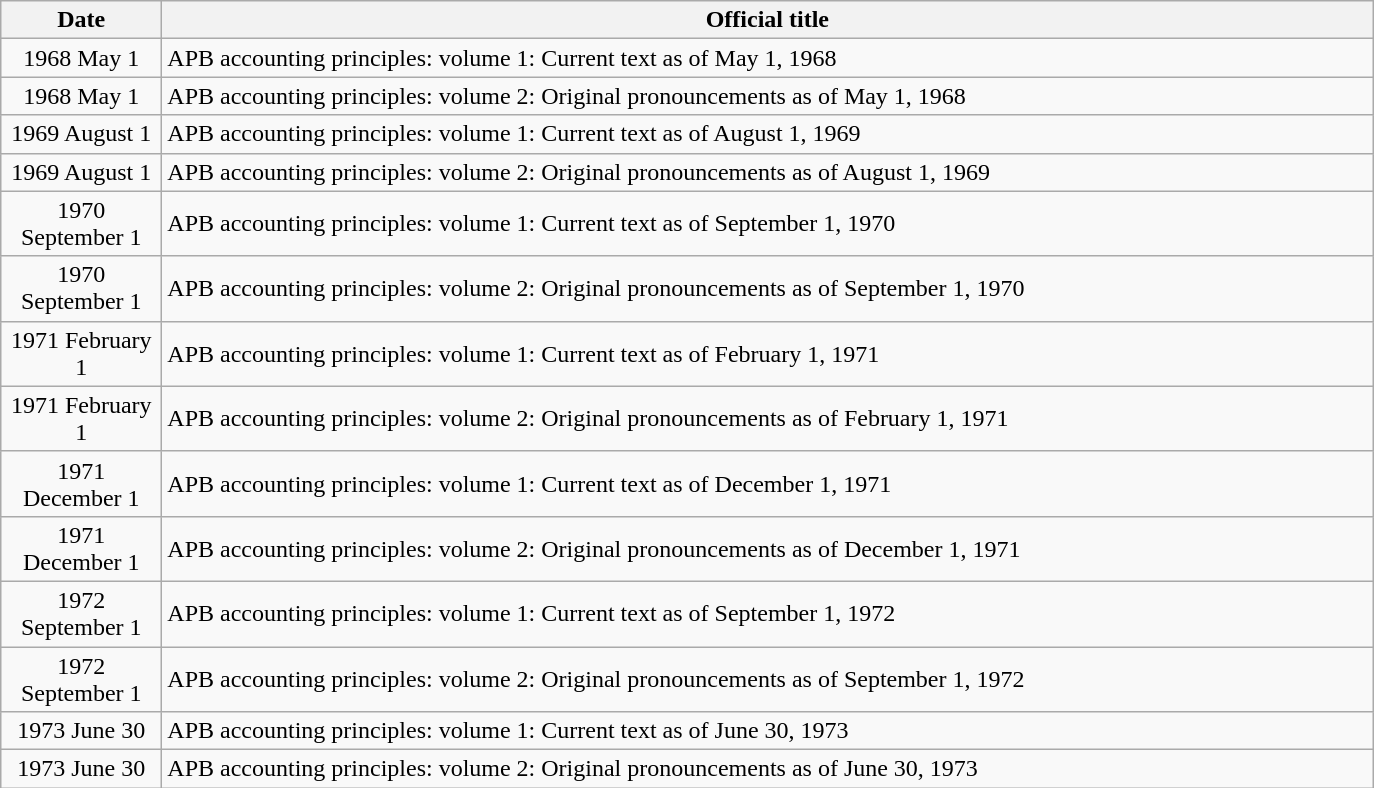<table class="wikitable sortable">
<tr>
<th width="100">Date</th>
<th width="800">Official title</th>
</tr>
<tr>
<td align="center">1968 May 1</td>
<td>APB accounting principles: volume 1: Current text as of May 1, 1968 </td>
</tr>
<tr>
<td align="center">1968 May 1</td>
<td>APB accounting principles: volume 2: Original pronouncements as of May 1, 1968 </td>
</tr>
<tr>
<td align="center">1969 August 1</td>
<td>APB accounting principles: volume 1: Current text as of August 1, 1969 </td>
</tr>
<tr>
<td align="center">1969 August 1</td>
<td>APB accounting principles: volume 2: Original pronouncements as of August 1, 1969 </td>
</tr>
<tr>
<td align="center">1970 September 1</td>
<td>APB accounting principles: volume 1: Current text as of September 1, 1970 </td>
</tr>
<tr>
<td align="center">1970 September 1</td>
<td>APB accounting principles: volume 2: Original pronouncements as of September 1, 1970 </td>
</tr>
<tr>
<td align="center">1971 February 1</td>
<td>APB accounting principles: volume 1: Current text as of February 1, 1971 </td>
</tr>
<tr>
<td align="center">1971 February 1</td>
<td>APB accounting principles: volume 2: Original pronouncements as of February 1, 1971 </td>
</tr>
<tr>
<td align="center">1971 December 1</td>
<td>APB accounting principles: volume 1: Current text as of December 1, 1971 </td>
</tr>
<tr>
<td align="center">1971 December 1</td>
<td>APB accounting principles: volume 2: Original pronouncements as of December 1, 1971 </td>
</tr>
<tr>
<td align="center">1972 September 1</td>
<td>APB accounting principles: volume 1: Current text as of September 1, 1972 </td>
</tr>
<tr>
<td align="center">1972 September 1</td>
<td>APB accounting principles: volume 2: Original pronouncements as of September 1, 1972 </td>
</tr>
<tr>
<td align="center">1973 June 30</td>
<td>APB accounting principles: volume 1: Current text as of June 30, 1973 </td>
</tr>
<tr>
<td align="center">1973 June 30</td>
<td>APB accounting principles: volume 2: Original pronouncements as of June 30, 1973 </td>
</tr>
</table>
